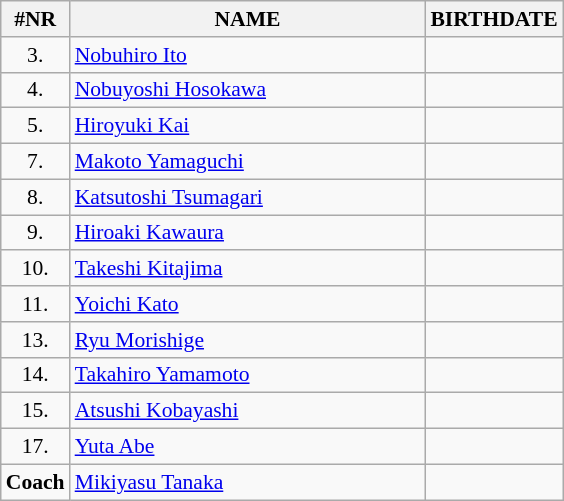<table class="wikitable" style="border-collapse: collapse; font-size: 90%;">
<tr>
<th>#NR</th>
<th align="left" style="width: 16em">NAME</th>
<th>BIRTHDATE</th>
</tr>
<tr>
<td align="center">3.</td>
<td><a href='#'>Nobuhiro Ito</a></td>
<td align="center"></td>
</tr>
<tr>
<td align="center">4.</td>
<td><a href='#'>Nobuyoshi Hosokawa</a></td>
<td align="center"></td>
</tr>
<tr>
<td align="center">5.</td>
<td><a href='#'>Hiroyuki Kai</a></td>
<td align="center"></td>
</tr>
<tr>
<td align="center">7.</td>
<td><a href='#'>Makoto Yamaguchi</a></td>
<td align="center"></td>
</tr>
<tr>
<td align="center">8.</td>
<td><a href='#'>Katsutoshi Tsumagari</a></td>
<td align="center"></td>
</tr>
<tr>
<td align="center">9.</td>
<td><a href='#'>Hiroaki Kawaura</a></td>
<td align="center"></td>
</tr>
<tr>
<td align="center">10.</td>
<td><a href='#'>Takeshi Kitajima</a></td>
<td align="center"></td>
</tr>
<tr>
<td align="center">11.</td>
<td><a href='#'>Yoichi Kato</a></td>
<td align="center"></td>
</tr>
<tr>
<td align="center">13.</td>
<td><a href='#'>Ryu Morishige</a></td>
<td align="center"></td>
</tr>
<tr>
<td align="center">14.</td>
<td><a href='#'>Takahiro Yamamoto</a></td>
<td align="center"></td>
</tr>
<tr>
<td align="center">15.</td>
<td><a href='#'>Atsushi Kobayashi</a></td>
<td align="center"></td>
</tr>
<tr>
<td align="center">17.</td>
<td><a href='#'>Yuta Abe</a></td>
<td align="center"></td>
</tr>
<tr>
<td align="center"><strong>Coach</strong></td>
<td><a href='#'>Mikiyasu Tanaka</a></td>
<td align="center"></td>
</tr>
</table>
